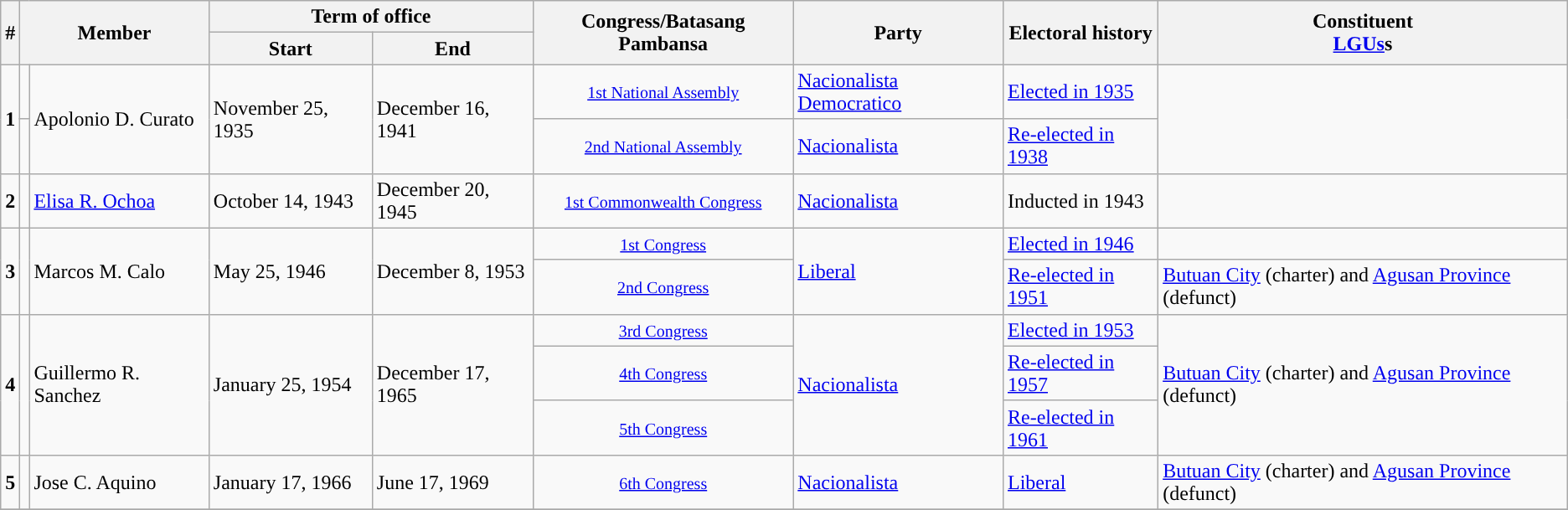<table class=wikitable>
<tr>
<th rowspan="2">#</th>
<th rowspan="2" colspan=2>Member</th>
<th colspan=2>Term of office</th>
<th rowspan="2">Congress/Batasang Pambansa</th>
<th rowspan="2">Party</th>
<th rowspan="2">Electoral history</th>
<th rowspan="2">Constituent<br><a href='#'>LGUs</a>s</th>
</tr>
<tr>
<th>Start</th>
<th>End</th>
</tr>
<tr>
<td rowspan="2" style="text-align:center;"><strong>1</strong></td>
<td style="color:inherit;background:"></td>
<td rowspan="2">Apolonio D. Curato</td>
<td rowspan="2">November 25, 1935</td>
<td rowspan="2">December 16, 1941</td>
<td style="text-align:center;"><small><a href='#'>1st National Assembly</a></small></td>
<td><a href='#'>Nacionalista Democratico</a></td>
<td><a href='#'>Elected in 1935</a></td>
<td rowspan="2"></td>
</tr>
<tr>
<td style="color:inherit;background:"></td>
<td style="text-align:center;"><small><a href='#'>2nd National Assembly</a></small></td>
<td><a href='#'>Nacionalista</a></td>
<td><a href='#'>Re-elected in 1938</a></td>
</tr>
<tr>
<td style="text-align:center;"><strong>2</strong></td>
<td style="color:inherit;background:"></td>
<td rowspan="1"><a href='#'>Elisa R. Ochoa</a></td>
<td rowspan="1">October 14, 1943</td>
<td rowspan="1">December 20, 1945</td>
<td style="text-align:center;"><small><a href='#'>1st Commonwealth Congress</a></small></td>
<td><a href='#'>Nacionalista</a></td>
<td>Inducted in 1943</td>
<td rowspan="1"></td>
</tr>
<tr>
<td rowspan="2" style="text-align:center;"><strong>3</strong></td>
<td rowspan="2" style="color:inherit;background:"></td>
<td rowspan="2">Marcos M. Calo</td>
<td rowspan="2">May 25, 1946</td>
<td rowspan="2">December 8, 1953</td>
<td style="text-align:center;"><small><a href='#'>1st Congress</a></small></td>
<td rowspan="2"><a href='#'>Liberal</a></td>
<td><a href='#'>Elected in 1946</a></td>
<td rowspan="1"></td>
</tr>
<tr>
<td style="text-align:center;"><small><a href='#'>2nd Congress</a></small></td>
<td><a href='#'>Re-elected in 1951</a></td>
<td><a href='#'>Butuan City</a> (charter) and <a href='#'>Agusan Province</a> (defunct)</td>
</tr>
<tr>
<td rowspan="3" style="text-align:center;"><strong>4</strong></td>
<td rowspan="3" style="color:inherit;background:"></td>
<td rowspan="3">Guillermo R. Sanchez</td>
<td rowspan="3">January 25, 1954</td>
<td rowspan="3">December 17, 1965</td>
<td style="text-align:center;"><small><a href='#'>3rd Congress</a></small></td>
<td rowspan="3"><a href='#'>Nacionalista</a></td>
<td><a href='#'>Elected in 1953</a></td>
<td rowspan="3"><a href='#'>Butuan City</a> (charter) and <a href='#'>Agusan Province</a> (defunct)</td>
</tr>
<tr>
<td style="text-align:center;"><small><a href='#'>4th Congress</a></small></td>
<td><a href='#'>Re-elected in 1957</a></td>
</tr>
<tr>
<td style="text-align:center;"><small><a href='#'>5th Congress</a></small></td>
<td><a href='#'>Re-elected in 1961</a></td>
</tr>
<tr>
<td rowspan="1" style="text-align:center;"><strong>5</strong></td>
<td rowspan="1" style="color:inherit;background:"></td>
<td rowspan="1">Jose C. Aquino</td>
<td rowspan="1">January 17, 1966</td>
<td rowspan="1">June 17, 1969</td>
<td style="text-align:center;"><small><a href='#'>6th Congress</a></small></td>
<td rowspan="1"><a href='#'>Nacionalista</a></td>
<td rowspan="1"><a href='#'>Liberal</a></td>
<td rowspan="1"><a href='#'>Butuan City</a> (charter) and <a href='#'>Agusan Province</a> (defunct)</td>
</tr>
<tr>
</tr>
</table>
